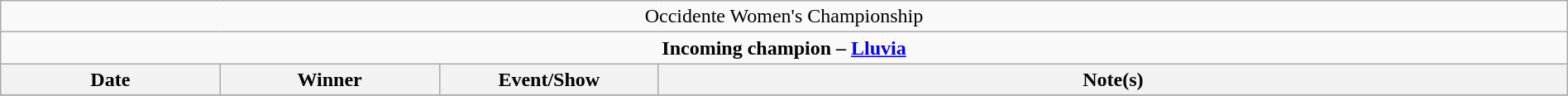<table class="wikitable" style="text-align:center; width:100%;">
<tr>
<td colspan="4" style="text-align: center;">Occidente Women's Championship</td>
</tr>
<tr>
<td colspan="4" style="text-align: center;"><strong>Incoming champion – <a href='#'>Lluvia</a></strong></td>
</tr>
<tr>
<th width=14%>Date</th>
<th width=14%>Winner</th>
<th width=14%>Event/Show</th>
<th width=58%>Note(s)</th>
</tr>
<tr>
</tr>
</table>
